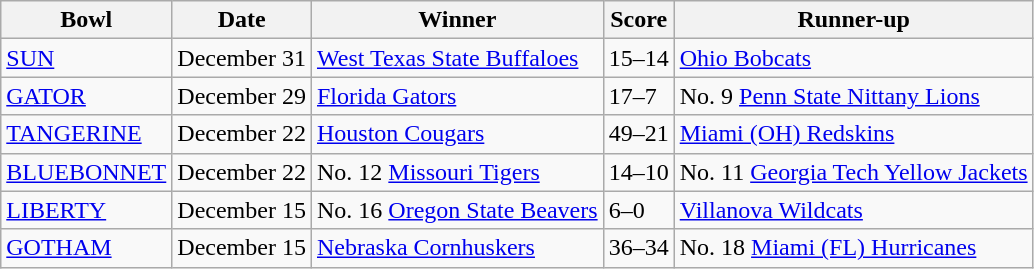<table class="wikitable">
<tr>
<th>Bowl</th>
<th>Date</th>
<th>Winner</th>
<th>Score</th>
<th>Runner-up</th>
</tr>
<tr>
<td><a href='#'>SUN</a></td>
<td>December 31</td>
<td><a href='#'>West Texas State Buffaloes</a></td>
<td>15–14</td>
<td><a href='#'>Ohio Bobcats</a></td>
</tr>
<tr>
<td><a href='#'>GATOR</a></td>
<td>December 29</td>
<td><a href='#'>Florida Gators</a></td>
<td>17–7</td>
<td>No. 9 <a href='#'>Penn State Nittany Lions</a></td>
</tr>
<tr>
<td><a href='#'>TANGERINE</a></td>
<td>December 22</td>
<td><a href='#'>Houston Cougars</a></td>
<td>49–21</td>
<td><a href='#'>Miami (OH) Redskins</a></td>
</tr>
<tr>
<td><a href='#'>BLUEBONNET</a></td>
<td>December 22</td>
<td>No. 12 <a href='#'>Missouri Tigers</a></td>
<td>14–10</td>
<td>No. 11 <a href='#'>Georgia Tech Yellow Jackets</a></td>
</tr>
<tr>
<td><a href='#'>LIBERTY</a></td>
<td>December 15</td>
<td>No. 16 <a href='#'>Oregon State Beavers</a></td>
<td>6–0</td>
<td><a href='#'>Villanova Wildcats</a></td>
</tr>
<tr>
<td><a href='#'>GOTHAM</a></td>
<td>December 15</td>
<td><a href='#'>Nebraska Cornhuskers</a></td>
<td>36–34</td>
<td>No. 18 <a href='#'>Miami (FL) Hurricanes</a></td>
</tr>
</table>
